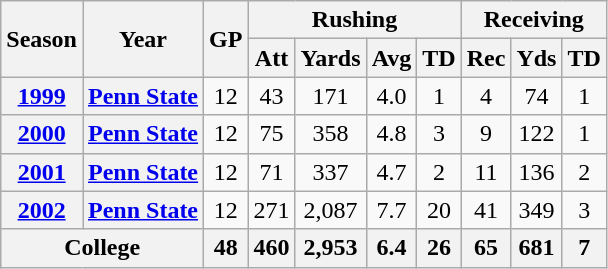<table class="wikitable" style="text-align:center;">
<tr>
<th rowspan="2">Season</th>
<th rowspan="2">Year</th>
<th rowspan="2">GP</th>
<th colspan="4">Rushing</th>
<th colspan="3">Receiving</th>
</tr>
<tr>
<th>Att</th>
<th>Yards</th>
<th>Avg</th>
<th>TD</th>
<th>Rec</th>
<th>Yds</th>
<th>TD</th>
</tr>
<tr>
<th><a href='#'>1999</a></th>
<th><a href='#'>Penn State</a></th>
<td>12</td>
<td>43</td>
<td>171</td>
<td>4.0</td>
<td>1</td>
<td>4</td>
<td>74</td>
<td>1</td>
</tr>
<tr>
<th><a href='#'>2000</a></th>
<th><a href='#'>Penn State</a></th>
<td>12</td>
<td>75</td>
<td>358</td>
<td>4.8</td>
<td>3</td>
<td>9</td>
<td>122</td>
<td>1</td>
</tr>
<tr>
<th><a href='#'>2001</a></th>
<th><a href='#'>Penn State</a></th>
<td>12</td>
<td>71</td>
<td>337</td>
<td>4.7</td>
<td>2</td>
<td>11</td>
<td>136</td>
<td>2</td>
</tr>
<tr>
<th><a href='#'>2002</a></th>
<th><a href='#'>Penn State</a></th>
<td>12</td>
<td>271</td>
<td>2,087</td>
<td>7.7</td>
<td>20</td>
<td>41</td>
<td>349</td>
<td>3</td>
</tr>
<tr>
<th colspan="2">College</th>
<th>48</th>
<th>460</th>
<th>2,953</th>
<th>6.4</th>
<th>26</th>
<th>65</th>
<th>681</th>
<th>7</th>
</tr>
</table>
